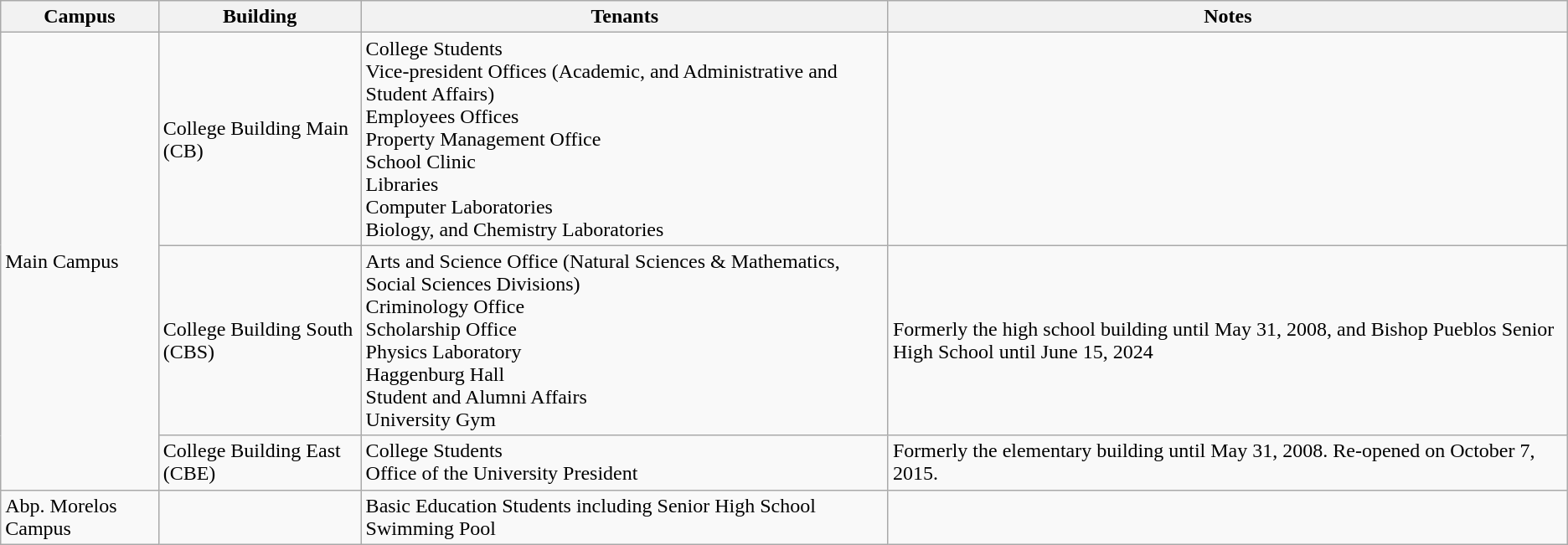<table class="wikitable">
<tr>
<th>Campus</th>
<th>Building</th>
<th>Tenants</th>
<th>Notes</th>
</tr>
<tr>
<td rowspan="3">Main Campus</td>
<td>College Building Main (CB)</td>
<td>College Students<br>Vice-president Offices (Academic, and Administrative and Student Affairs)<br>Employees Offices<br>Property Management Office<br>School Clinic<br>Libraries<br>Computer Laboratories<br>Biology, and Chemistry Laboratories</td>
<td></td>
</tr>
<tr>
<td>College Building South (CBS)</td>
<td>Arts and Science Office (Natural Sciences & Mathematics, Social Sciences Divisions)<br>Criminology Office<br>Scholarship Office<br>Physics Laboratory<br>Haggenburg Hall<br>Student and Alumni Affairs<br>University Gym</td>
<td>Formerly the high school building until May 31, 2008, and Bishop Pueblos Senior High School until June 15, 2024</td>
</tr>
<tr>
<td>College Building East (CBE)</td>
<td>College Students<br>Office of the University President</td>
<td>Formerly the elementary building until May 31, 2008. Re-opened on October 7, 2015.</td>
</tr>
<tr>
<td>Abp. Morelos Campus</td>
<td></td>
<td>Basic Education Students including Senior High School<br>Swimming Pool</td>
<td></td>
</tr>
</table>
